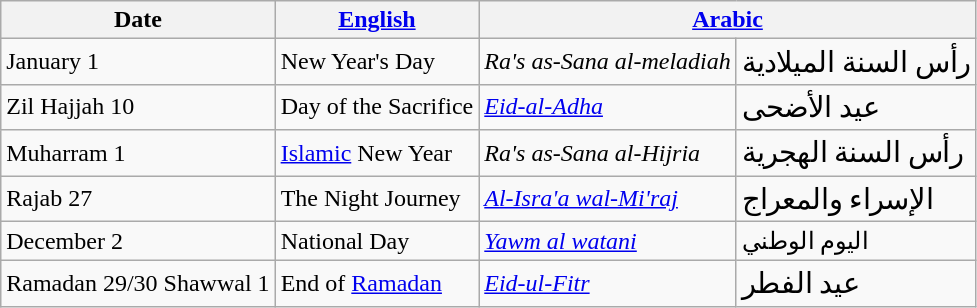<table class="wikitable">
<tr>
<th>Date</th>
<th><a href='#'>English</a></th>
<th colspan="2"><a href='#'>Arabic</a></th>
</tr>
<tr>
<td>January 1</td>
<td>New Year's Day</td>
<td><em>Ra's as-Sana al-meladiah</em></td>
<td><big> رأس السنة الميلادية </big></td>
</tr>
<tr>
<td>Zil Hajjah 10</td>
<td>Day of the Sacrifice</td>
<td><em><a href='#'>Eid-al-Adha</a></em></td>
<td><big> عيد الأضحى </big></td>
</tr>
<tr>
<td>Muharram 1</td>
<td><a href='#'>Islamic</a> New Year</td>
<td><em>Ra's as-Sana al-Hijria</em></td>
<td><big> رأس السنة الهجرية </big></td>
</tr>
<tr>
<td>Rajab 27</td>
<td>The Night Journey</td>
<td><em><a href='#'>Al-Isra'a wal-Mi'raj</a></em></td>
<td><big> الإسراء والمعراج </big></td>
</tr>
<tr>
<td>December 2</td>
<td>National Day</td>
<td><em><a href='#'>Yawm al watani</a></em></td>
<td>اليوم الوطني</td>
</tr>
<tr>
<td>Ramadan 29/30 Shawwal 1</td>
<td>End of <a href='#'>Ramadan</a></td>
<td><em><a href='#'>Eid-ul-Fitr</a></em></td>
<td><big> عيد الفطر </big></td>
</tr>
</table>
